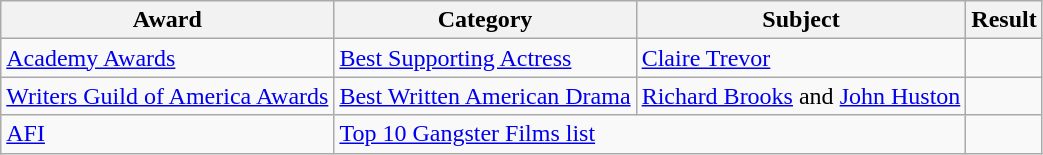<table class="wikitable">
<tr>
<th>Award</th>
<th>Category</th>
<th>Subject</th>
<th>Result</th>
</tr>
<tr>
<td><a href='#'>Academy Awards</a></td>
<td><a href='#'>Best Supporting Actress</a></td>
<td><a href='#'>Claire Trevor</a></td>
<td></td>
</tr>
<tr>
<td><a href='#'>Writers Guild of America Awards</a></td>
<td><a href='#'>Best Written American Drama</a></td>
<td><a href='#'>Richard Brooks</a> and <a href='#'>John Huston</a></td>
<td></td>
</tr>
<tr>
<td><a href='#'>AFI</a></td>
<td colspan="2"><a href='#'>Top 10 Gangster Films list</a></td>
<td></td>
</tr>
</table>
